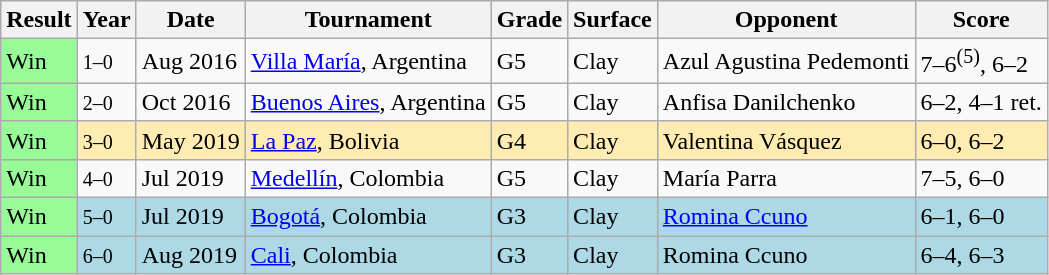<table class="sortable wikitable">
<tr>
<th>Result</th>
<th>Year</th>
<th>Date</th>
<th>Tournament</th>
<th>Grade</th>
<th>Surface</th>
<th>Opponent</th>
<th class="unsortable">Score</th>
</tr>
<tr>
<td bgcolor="98FB98">Win</td>
<td><small>1–0</small></td>
<td>Aug 2016</td>
<td><a href='#'>Villa María</a>, Argentina</td>
<td>G5</td>
<td>Clay</td>
<td> Azul Agustina Pedemonti</td>
<td>7–6<sup>(5)</sup>, 6–2</td>
</tr>
<tr>
<td bgcolor="98FB98">Win</td>
<td><small>2–0</small></td>
<td>Oct 2016</td>
<td><a href='#'>Buenos Aires</a>, Argentina</td>
<td>G5</td>
<td>Clay</td>
<td> Anfisa Danilchenko</td>
<td>6–2, 4–1 ret.</td>
</tr>
<tr bgcolor=#ffecb2>
<td bgcolor="98FB98">Win</td>
<td><small>3–0</small></td>
<td>May 2019</td>
<td><a href='#'>La Paz</a>, Bolivia</td>
<td>G4</td>
<td>Clay</td>
<td> Valentina Vásquez</td>
<td>6–0, 6–2</td>
</tr>
<tr>
<td bgcolor="98FB98">Win</td>
<td><small>4–0</small></td>
<td>Jul 2019</td>
<td><a href='#'>Medellín</a>, Colombia</td>
<td>G5</td>
<td>Clay</td>
<td> María Parra</td>
<td>7–5, 6–0</td>
</tr>
<tr bgcolor="lightblue">
<td bgcolor="98FB98">Win</td>
<td><small>5–0</small></td>
<td>Jul 2019</td>
<td><a href='#'>Bogotá</a>, Colombia</td>
<td>G3</td>
<td>Clay</td>
<td> <a href='#'>Romina Ccuno</a></td>
<td>6–1, 6–0</td>
</tr>
<tr bgcolor="lightblue">
<td bgcolor="98FB98">Win</td>
<td><small>6–0</small></td>
<td>Aug 2019</td>
<td><a href='#'>Cali</a>, Colombia</td>
<td>G3</td>
<td>Clay</td>
<td> Romina Ccuno</td>
<td>6–4, 6–3</td>
</tr>
</table>
